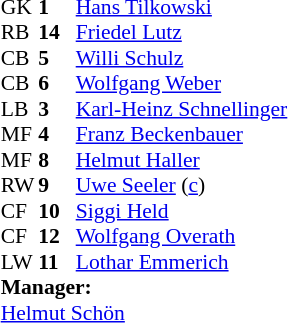<table style="font-size:90%; margin:0.2em auto;" cellspacing="0" cellpadding="0">
<tr>
<th width="25"></th>
<th width="25"></th>
</tr>
<tr>
<td>GK</td>
<td><strong>1</strong></td>
<td><a href='#'>Hans Tilkowski</a></td>
</tr>
<tr>
<td>RB</td>
<td><strong>14</strong></td>
<td><a href='#'>Friedel Lutz</a></td>
</tr>
<tr>
<td>CB</td>
<td><strong>5</strong></td>
<td><a href='#'>Willi Schulz</a></td>
</tr>
<tr>
<td>CB</td>
<td><strong>6</strong></td>
<td><a href='#'>Wolfgang Weber</a></td>
</tr>
<tr>
<td>LB</td>
<td><strong>3</strong></td>
<td><a href='#'>Karl-Heinz Schnellinger</a></td>
</tr>
<tr>
<td>MF</td>
<td><strong>4</strong></td>
<td><a href='#'>Franz Beckenbauer</a></td>
<td></td>
</tr>
<tr>
<td>MF</td>
<td><strong>8</strong></td>
<td><a href='#'>Helmut Haller</a></td>
</tr>
<tr>
<td>RW</td>
<td><strong>9</strong></td>
<td><a href='#'>Uwe Seeler</a> (<a href='#'>c</a>)</td>
</tr>
<tr>
<td>CF</td>
<td><strong>10</strong></td>
<td><a href='#'>Siggi Held</a></td>
</tr>
<tr>
<td>CF</td>
<td><strong>12</strong></td>
<td><a href='#'>Wolfgang Overath</a></td>
</tr>
<tr>
<td>LW</td>
<td><strong>11</strong></td>
<td><a href='#'>Lothar Emmerich</a></td>
</tr>
<tr>
<td colspan=3><strong>Manager:</strong></td>
</tr>
<tr>
<td colspan=3><a href='#'>Helmut Schön</a></td>
</tr>
</table>
